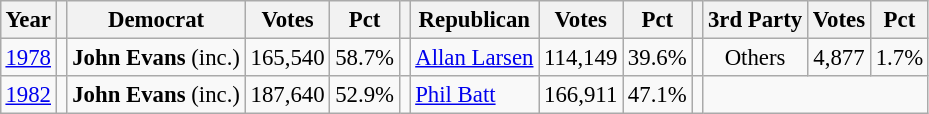<table class="wikitable" style="margin:0.5em ; font-size:95%">
<tr>
<th>Year</th>
<th></th>
<th>Democrat</th>
<th>Votes</th>
<th>Pct</th>
<th></th>
<th>Republican</th>
<th>Votes</th>
<th>Pct</th>
<th></th>
<th>3rd Party<br></th>
<th>Votes</th>
<th>Pct</th>
</tr>
<tr>
<td><a href='#'>1978</a></td>
<td></td>
<td><strong>John Evans</strong> (inc.)</td>
<td>165,540</td>
<td>58.7%</td>
<td></td>
<td><a href='#'>Allan Larsen</a></td>
<td>114,149</td>
<td>39.6%</td>
<td></td>
<td align=center>Others</td>
<td align=center>4,877</td>
<td>1.7%</td>
</tr>
<tr>
<td><a href='#'>1982</a></td>
<td></td>
<td><strong>John Evans</strong> (inc.)</td>
<td>187,640</td>
<td>52.9%</td>
<td></td>
<td><a href='#'>Phil Batt</a></td>
<td>166,911</td>
<td>47.1%</td>
<td></td>
<td colspan=4></td>
</tr>
</table>
